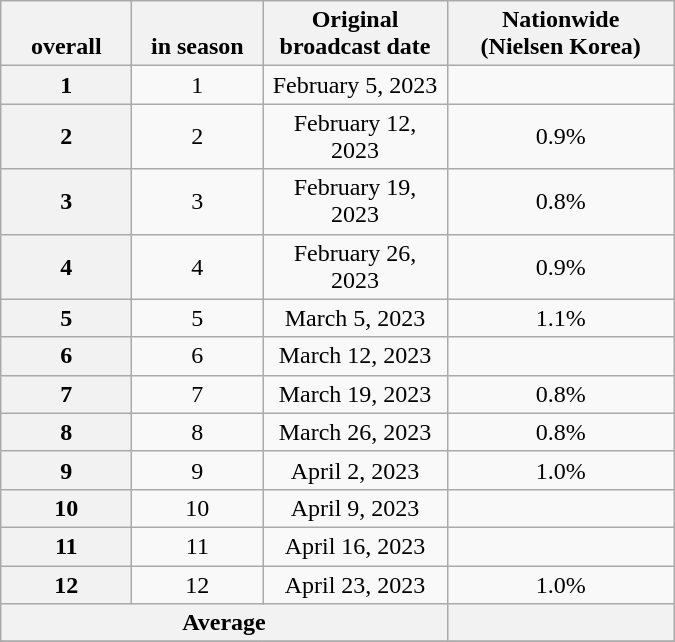<table class="wikitable" style="width:450px; text-align:center">
<tr>
<th scope="col" style="width:5em"><br>overall</th>
<th scope="col" style="width:5em"><br>in season</th>
<th scope="col">Original broadcast date</th>
<th scope="col" style="width:9em">Nationwide<br>(Nielsen Korea)</th>
</tr>
<tr>
<th>1</th>
<td>1</td>
<td>February 5, 2023</td>
<td><strong></strong></td>
</tr>
<tr>
<th>2</th>
<td>2</td>
<td>February 12, 2023</td>
<td>0.9%</td>
</tr>
<tr>
<th>3</th>
<td>3</td>
<td>February 19, 2023</td>
<td>0.8%</td>
</tr>
<tr>
<th>4</th>
<td>4</td>
<td>February 26, 2023</td>
<td>0.9%</td>
</tr>
<tr>
<th>5</th>
<td>5</td>
<td>March 5, 2023</td>
<td>1.1%</td>
</tr>
<tr>
<th>6</th>
<td>6</td>
<td>March 12, 2023</td>
<td><strong></strong></td>
</tr>
<tr>
<th>7</th>
<td>7</td>
<td>March 19, 2023</td>
<td>0.8%</td>
</tr>
<tr>
<th>8</th>
<td>8</td>
<td>March 26, 2023</td>
<td>0.8%</td>
</tr>
<tr>
<th>9</th>
<td>9</td>
<td>April 2, 2023</td>
<td>1.0%</td>
</tr>
<tr>
<th>10</th>
<td>10</td>
<td>April 9, 2023</td>
<td><strong></strong></td>
</tr>
<tr>
<th>11</th>
<td>11</td>
<td>April 16, 2023</td>
<td><strong></strong></td>
</tr>
<tr>
<th>12</th>
<td>12</td>
<td>April 23, 2023</td>
<td>1.0%</td>
</tr>
<tr>
<th scope="col" colspan="3">Average</th>
<th scope="col"></th>
</tr>
<tr>
</tr>
</table>
